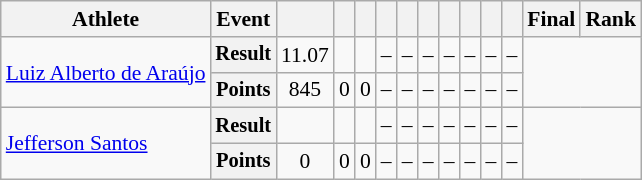<table class=wikitable style=font-size:90%>
<tr>
<th>Athlete</th>
<th>Event</th>
<th></th>
<th></th>
<th></th>
<th></th>
<th></th>
<th></th>
<th></th>
<th></th>
<th></th>
<th></th>
<th>Final</th>
<th>Rank</th>
</tr>
<tr align=center>
<td rowspan=2 style=text-align:left><a href='#'>Luiz Alberto de Araújo</a></td>
<th style=font-size:95%>Result</th>
<td>11.07</td>
<td></td>
<td></td>
<td>–</td>
<td>–</td>
<td>–</td>
<td>–</td>
<td>–</td>
<td>–</td>
<td>–</td>
<td rowspan=2 colspan=2></td>
</tr>
<tr align=center>
<th style=font-size:95%>Points</th>
<td>845</td>
<td>0</td>
<td>0</td>
<td>–</td>
<td>–</td>
<td>–</td>
<td>–</td>
<td>–</td>
<td>–</td>
<td>–</td>
</tr>
<tr align=center>
<td rowspan=2 style=text-align:left><a href='#'>Jefferson Santos</a></td>
<th style=font-size:95%>Result</th>
<td></td>
<td></td>
<td></td>
<td>–</td>
<td>–</td>
<td>–</td>
<td>–</td>
<td>–</td>
<td>–</td>
<td>–</td>
<td rowspan=2 colspan=2></td>
</tr>
<tr align=center>
<th style=font-size:95%>Points</th>
<td>0</td>
<td>0</td>
<td>0</td>
<td>–</td>
<td>–</td>
<td>–</td>
<td>–</td>
<td>–</td>
<td>–</td>
<td>–</td>
</tr>
</table>
